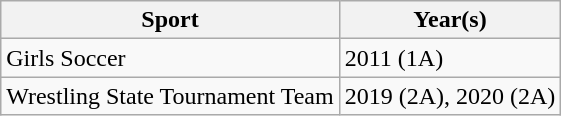<table class="wikitable">
<tr>
<th>Sport</th>
<th>Year(s)</th>
</tr>
<tr>
<td>Girls Soccer</td>
<td>2011 (1A)</td>
</tr>
<tr>
<td>Wrestling State Tournament Team</td>
<td>2019 (2A), 2020 (2A)</td>
</tr>
</table>
